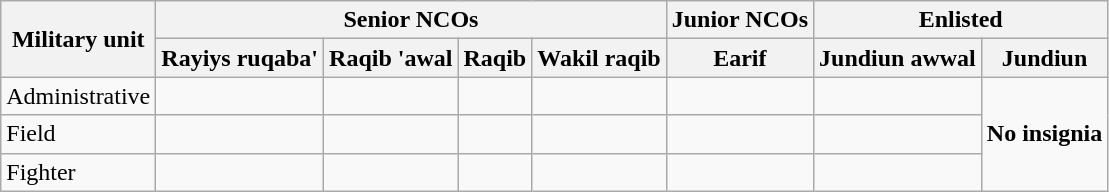<table class="wikitable">
<tr>
<th rowspan="2">Military unit</th>
<th colspan="4">Senior NCOs</th>
<th>Junior NCOs</th>
<th colspan="2">Enlisted</th>
</tr>
<tr>
<th>Rayiys ruqaba'</th>
<th>Raqib 'awal</th>
<th>Raqib</th>
<th>Wakil raqib</th>
<th>Earif</th>
<th>Jundiun awwal</th>
<th>Jundiun</th>
</tr>
<tr>
<td>Administrative</td>
<td></td>
<td></td>
<td></td>
<td></td>
<td></td>
<td></td>
<td rowspan="3"><strong>No insignia</strong></td>
</tr>
<tr>
<td>Field</td>
<td></td>
<td></td>
<td></td>
<td></td>
<td></td>
<td></td>
</tr>
<tr>
<td>Fighter</td>
<td></td>
<td></td>
<td></td>
<td></td>
<td></td>
<td></td>
</tr>
</table>
